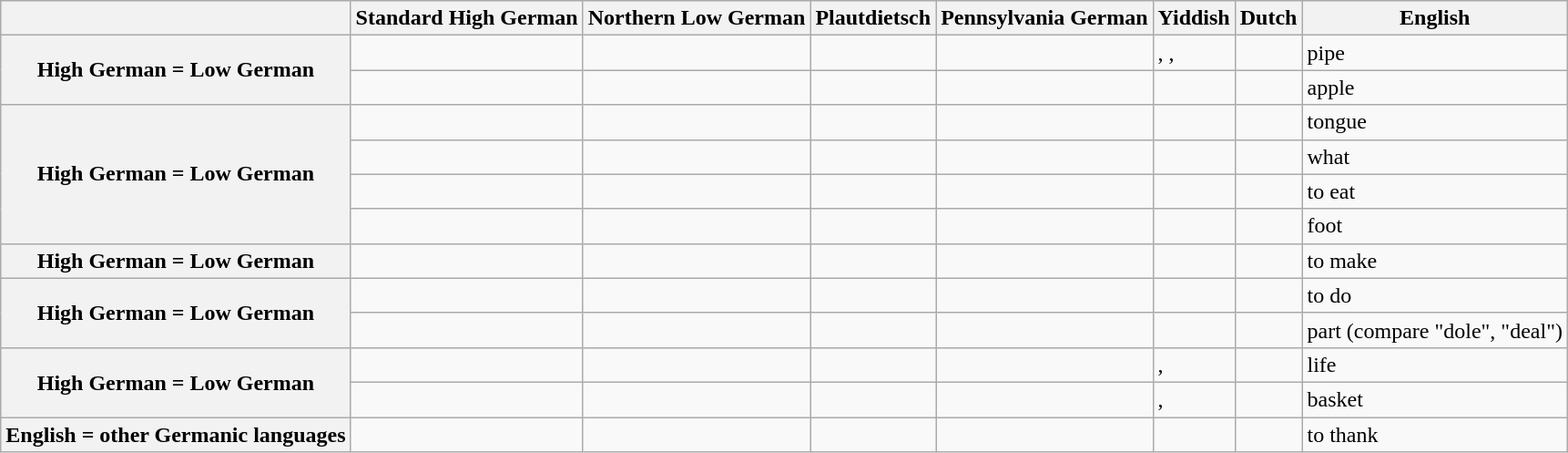<table class="wikitable">
<tr>
<th></th>
<th>Standard High German</th>
<th>Northern Low German</th>
<th>Plautdietsch</th>
<th>Pennsylvania German</th>
<th>Yiddish</th>
<th>Dutch</th>
<th>English</th>
</tr>
<tr>
<th rowspan="2">High German  = Low German </th>
<td></td>
<td></td>
<td></td>
<td></td>
<td> ,  ,  </td>
<td></td>
<td>pipe</td>
</tr>
<tr>
<td></td>
<td></td>
<td></td>
<td></td>
<td> </td>
<td></td>
<td>apple</td>
</tr>
<tr>
<th rowspan="4">High German  = Low German </th>
<td></td>
<td></td>
<td></td>
<td></td>
<td> </td>
<td></td>
<td>tongue</td>
</tr>
<tr>
<td></td>
<td></td>
<td></td>
<td></td>
<td> </td>
<td></td>
<td>what</td>
</tr>
<tr>
<td></td>
<td></td>
<td></td>
<td></td>
<td> </td>
<td></td>
<td>to eat</td>
</tr>
<tr>
<td></td>
<td></td>
<td></td>
<td></td>
<td> </td>
<td></td>
<td>foot</td>
</tr>
<tr>
<th>High German  = Low German </th>
<td></td>
<td></td>
<td></td>
<td></td>
<td> </td>
<td></td>
<td>to make</td>
</tr>
<tr>
<th rowspan="2">High German  = Low German </th>
<td></td>
<td></td>
<td></td>
<td></td>
<td> </td>
<td></td>
<td>to do</td>
</tr>
<tr>
<td></td>
<td></td>
<td></td>
<td></td>
<td> </td>
<td></td>
<td>part (compare "dole", "deal")</td>
</tr>
<tr>
<th rowspan="2">High German  = Low German </th>
<td></td>
<td></td>
<td></td>
<td></td>
<td> ,  </td>
<td></td>
<td>life</td>
</tr>
<tr>
<td></td>
<td></td>
<td></td>
<td></td>
<td> ,  </td>
<td></td>
<td>basket</td>
</tr>
<tr>
<th>English  = other Germanic languages </th>
<td></td>
<td></td>
<td></td>
<td></td>
<td> </td>
<td></td>
<td>to thank</td>
</tr>
</table>
